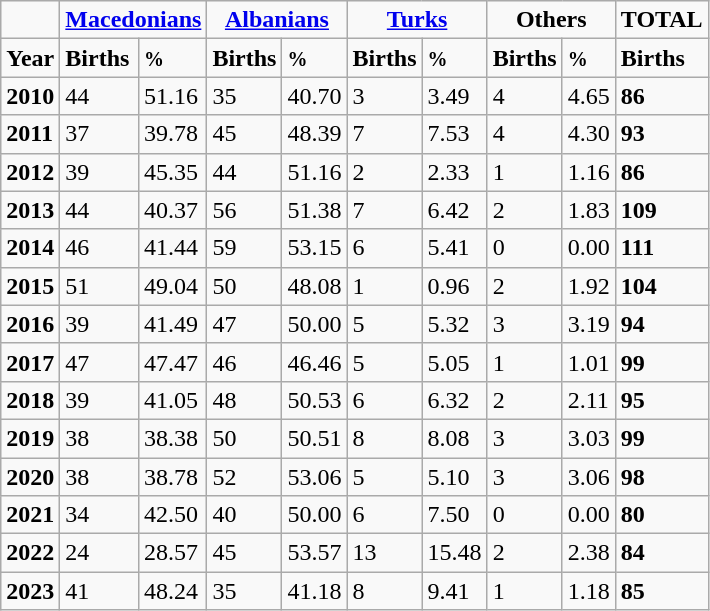<table class="wikitable">
<tr>
<td></td>
<td colspan="2" align="center"><a href='#'><strong>Macedonians</strong></a></td>
<td colspan="2" align="center"><a href='#'><strong>Albanians</strong></a></td>
<td colspan="2" align="center"><a href='#'><strong>Turks</strong></a></td>
<td colspan="2" align="center"><strong>Others</strong></td>
<td align="center"><strong>TOTAL</strong></td>
</tr>
<tr>
<td><strong>Year</strong></td>
<td><strong>Births</strong></td>
<td><small><strong>%</strong></small></td>
<td><strong>Births</strong></td>
<td><small><strong>%</strong></small></td>
<td><strong>Births</strong></td>
<td><small><strong>%</strong></small></td>
<td><strong>Births</strong></td>
<td><small><strong>%</strong></small></td>
<td><strong>Births</strong></td>
</tr>
<tr>
<td><strong>2010</strong></td>
<td>44</td>
<td>51.16</td>
<td>35</td>
<td>40.70</td>
<td>3</td>
<td>3.49</td>
<td>4</td>
<td>4.65</td>
<td><strong>86</strong></td>
</tr>
<tr>
<td><strong>2011</strong></td>
<td>37</td>
<td>39.78</td>
<td>45</td>
<td>48.39</td>
<td>7</td>
<td>7.53</td>
<td>4</td>
<td>4.30</td>
<td><strong>93</strong></td>
</tr>
<tr>
<td><strong>2012</strong></td>
<td>39</td>
<td>45.35</td>
<td>44</td>
<td>51.16</td>
<td>2</td>
<td>2.33</td>
<td>1</td>
<td>1.16</td>
<td><strong>86</strong></td>
</tr>
<tr>
<td><strong>2013</strong></td>
<td>44</td>
<td>40.37</td>
<td>56</td>
<td>51.38</td>
<td>7</td>
<td>6.42</td>
<td>2</td>
<td>1.83</td>
<td><strong>109</strong></td>
</tr>
<tr>
<td><strong>2014</strong></td>
<td>46</td>
<td>41.44</td>
<td>59</td>
<td>53.15</td>
<td>6</td>
<td>5.41</td>
<td>0</td>
<td>0.00</td>
<td><strong>111</strong></td>
</tr>
<tr>
<td><strong>2015</strong></td>
<td>51</td>
<td>49.04</td>
<td>50</td>
<td>48.08</td>
<td>1</td>
<td>0.96</td>
<td>2</td>
<td>1.92</td>
<td><strong>104</strong></td>
</tr>
<tr>
<td><strong>2016</strong></td>
<td>39</td>
<td>41.49</td>
<td>47</td>
<td>50.00</td>
<td>5</td>
<td>5.32</td>
<td>3</td>
<td>3.19</td>
<td><strong>94</strong></td>
</tr>
<tr>
<td><strong>2017</strong></td>
<td>47</td>
<td>47.47</td>
<td>46</td>
<td>46.46</td>
<td>5</td>
<td>5.05</td>
<td>1</td>
<td>1.01</td>
<td><strong>99</strong></td>
</tr>
<tr>
<td><strong>2018</strong></td>
<td>39</td>
<td>41.05</td>
<td>48</td>
<td>50.53</td>
<td>6</td>
<td>6.32</td>
<td>2</td>
<td>2.11</td>
<td><strong>95</strong></td>
</tr>
<tr>
<td><strong>2019</strong></td>
<td>38</td>
<td>38.38</td>
<td>50</td>
<td>50.51</td>
<td>8</td>
<td>8.08</td>
<td>3</td>
<td>3.03</td>
<td><strong>99</strong></td>
</tr>
<tr>
<td><strong>2020</strong></td>
<td>38</td>
<td>38.78</td>
<td>52</td>
<td>53.06</td>
<td>5</td>
<td>5.10</td>
<td>3</td>
<td>3.06</td>
<td><strong>98</strong></td>
</tr>
<tr>
<td><strong>2021</strong></td>
<td>34</td>
<td>42.50</td>
<td>40</td>
<td>50.00</td>
<td>6</td>
<td>7.50</td>
<td>0</td>
<td>0.00</td>
<td><strong>80</strong></td>
</tr>
<tr>
<td><strong>2022</strong></td>
<td>24</td>
<td>28.57</td>
<td>45</td>
<td>53.57</td>
<td>13</td>
<td>15.48</td>
<td>2</td>
<td>2.38</td>
<td><strong>84</strong></td>
</tr>
<tr>
<td><strong>2023</strong></td>
<td>41</td>
<td>48.24</td>
<td>35</td>
<td>41.18</td>
<td>8</td>
<td>9.41</td>
<td>1</td>
<td>1.18</td>
<td><strong>85</strong></td>
</tr>
</table>
